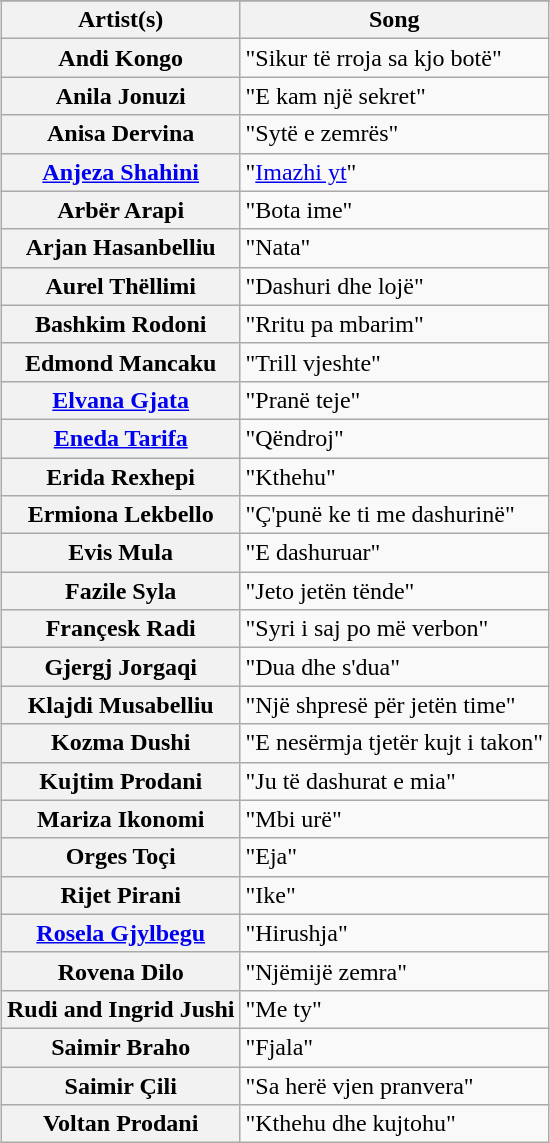<table class="wikitable sortable plainrowheaders" style="margin: 1em auto 1em auto">
<tr>
</tr>
<tr>
<th scope="col">Artist(s)</th>
<th scope="col">Song</th>
</tr>
<tr>
<th scope="row">Andi Kongo</th>
<td>"Sikur të rroja sa kjo botë"</td>
</tr>
<tr>
<th scope="row">Anila Jonuzi</th>
<td>"E kam një sekret"</td>
</tr>
<tr>
<th scope="row">Anisa Dervina</th>
<td>"Sytë e zemrës"</td>
</tr>
<tr>
<th scope="row"><a href='#'>Anjeza Shahini</a></th>
<td>"<a href='#'>Imazhi yt</a>"</td>
</tr>
<tr>
<th scope="row">Arbër Arapi</th>
<td>"Bota ime"</td>
</tr>
<tr>
<th scope="row">Arjan Hasanbelliu</th>
<td>"Nata"</td>
</tr>
<tr>
<th scope="row">Aurel Thëllimi</th>
<td>"Dashuri dhe lojë"</td>
</tr>
<tr>
<th scope="row">Bashkim Rodoni</th>
<td>"Rritu pa mbarim"</td>
</tr>
<tr>
<th scope="row">Edmond Mancaku</th>
<td>"Trill vjeshte"</td>
</tr>
<tr>
<th scope="row"><a href='#'>Elvana Gjata</a></th>
<td>"Pranë teje"</td>
</tr>
<tr>
<th scope="row"><a href='#'>Eneda Tarifa</a></th>
<td>"Qëndroj"</td>
</tr>
<tr>
<th scope="row">Erida Rexhepi</th>
<td>"Kthehu"</td>
</tr>
<tr>
<th scope="row">Ermiona Lekbello</th>
<td>"Ç'punë ke ti me dashurinë"</td>
</tr>
<tr>
<th scope="row">Evis Mula</th>
<td>"E dashuruar"</td>
</tr>
<tr>
<th scope="row">Fazile Syla</th>
<td>"Jeto jetën tënde"</td>
</tr>
<tr>
<th scope="row">Françesk Radi</th>
<td>"Syri i saj po më verbon"</td>
</tr>
<tr>
<th scope="row">Gjergj Jorgaqi</th>
<td>"Dua dhe s'dua"</td>
</tr>
<tr>
<th scope="row">Klajdi Musabelliu</th>
<td>"Një shpresë për jetën time"</td>
</tr>
<tr>
<th scope="row">Kozma Dushi</th>
<td>"E nesërmja tjetër kujt i takon"</td>
</tr>
<tr>
<th scope="row">Kujtim Prodani</th>
<td>"Ju të dashurat e mia"</td>
</tr>
<tr>
<th scope="row">Mariza Ikonomi</th>
<td>"Mbi urë"</td>
</tr>
<tr>
<th scope="row">Orges Toçi</th>
<td>"Eja"</td>
</tr>
<tr>
<th scope="row">Rijet Pirani</th>
<td>"Ike"</td>
</tr>
<tr>
<th scope="row"><a href='#'>Rosela Gjylbegu</a></th>
<td>"Hirushja"</td>
</tr>
<tr>
<th scope="row">Rovena Dilo</th>
<td>"Njëmijë zemra"</td>
</tr>
<tr>
<th scope="row">Rudi and Ingrid Jushi</th>
<td>"Me ty"</td>
</tr>
<tr>
<th scope="row">Saimir Braho</th>
<td>"Fjala"</td>
</tr>
<tr>
<th scope="row">Saimir Çili</th>
<td>"Sa herë vjen pranvera"</td>
</tr>
<tr>
<th scope="row">Voltan Prodani</th>
<td>"Kthehu dhe kujtohu"</td>
</tr>
</table>
